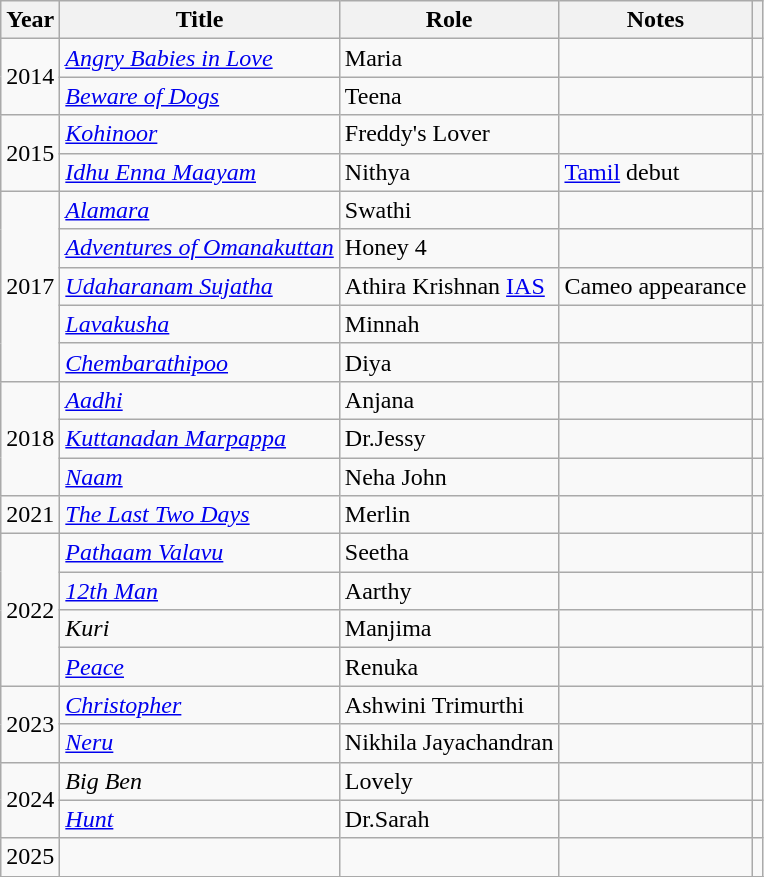<table class="wikitable sortable">
<tr>
<th>Year</th>
<th>Title</th>
<th>Role</th>
<th class="unsortable">Notes</th>
<th class="unsortable"></th>
</tr>
<tr>
<td rowspan=2>2014</td>
<td><em><a href='#'>Angry Babies in Love</a></em></td>
<td>Maria</td>
<td></td>
<td></td>
</tr>
<tr>
<td><em><a href='#'>Beware of Dogs</a></em></td>
<td>Teena</td>
<td></td>
<td></td>
</tr>
<tr>
<td rowspan="2">2015</td>
<td><em><a href='#'>Kohinoor</a></em></td>
<td>Freddy's Lover</td>
<td></td>
<td></td>
</tr>
<tr>
<td><em><a href='#'>Idhu Enna Maayam</a></em></td>
<td>Nithya</td>
<td><a href='#'>Tamil</a> debut</td>
<td></td>
</tr>
<tr>
<td rowspan=5>2017</td>
<td><em><a href='#'>Alamara</a></em></td>
<td>Swathi</td>
<td></td>
<td></td>
</tr>
<tr>
<td><em><a href='#'>Adventures of Omanakuttan</a></em></td>
<td>Honey 4</td>
<td></td>
<td></td>
</tr>
<tr>
<td><em><a href='#'>Udaharanam Sujatha</a></em></td>
<td>Athira Krishnan <a href='#'>IAS</a></td>
<td>Cameo appearance</td>
<td></td>
</tr>
<tr>
<td><em><a href='#'>Lavakusha</a></em></td>
<td>Minnah</td>
<td></td>
<td></td>
</tr>
<tr>
<td><em><a href='#'>Chembarathipoo</a></em></td>
<td>Diya</td>
<td></td>
<td></td>
</tr>
<tr>
<td rowspan="3">2018</td>
<td><em><a href='#'>Aadhi</a></em></td>
<td>Anjana</td>
<td></td>
<td></td>
</tr>
<tr>
<td><em><a href='#'>Kuttanadan Marpappa</a></em></td>
<td>Dr.Jessy</td>
<td></td>
<td></td>
</tr>
<tr>
<td><em><a href='#'>Naam</a></em></td>
<td>Neha John</td>
<td></td>
<td></td>
</tr>
<tr>
<td>2021</td>
<td><em><a href='#'>The Last Two Days</a></em></td>
<td>Merlin</td>
<td></td>
<td></td>
</tr>
<tr>
<td rowspan=4>2022</td>
<td><em><a href='#'>Pathaam Valavu</a></em></td>
<td>Seetha</td>
<td></td>
<td></td>
</tr>
<tr>
<td><em><a href='#'>12th Man</a></em></td>
<td>Aarthy</td>
<td></td>
<td></td>
</tr>
<tr>
<td><em>Kuri</em></td>
<td>Manjima</td>
<td></td>
<td></td>
</tr>
<tr>
<td><em><a href='#'>Peace</a></em></td>
<td>Renuka</td>
<td></td>
<td></td>
</tr>
<tr>
<td rowspan=2>2023</td>
<td><em><a href='#'>Christopher</a></em></td>
<td>Ashwini Trimurthi</td>
<td></td>
<td></td>
</tr>
<tr>
<td><em><a href='#'>Neru</a></em></td>
<td>Nikhila Jayachandran</td>
<td></td>
<td></td>
</tr>
<tr>
<td rowspan=2>2024</td>
<td><em>Big Ben</em></td>
<td>Lovely</td>
<td></td>
<td></td>
</tr>
<tr>
<td><em><a href='#'>Hunt</a></em></td>
<td>Dr.Sarah</td>
<td></td>
<td></td>
</tr>
<tr>
<td>2025</td>
<td></td>
<td></td>
<td></td>
<td></td>
</tr>
<tr>
</tr>
</table>
